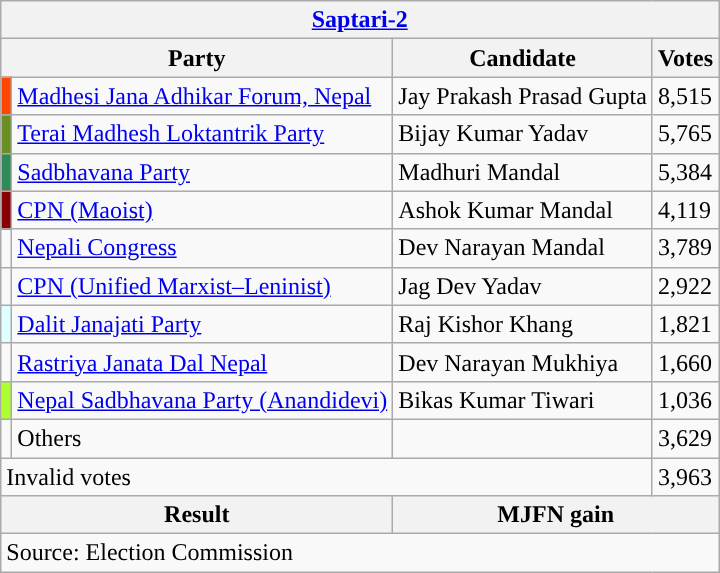<table class="wikitable">
<tr>
<th colspan="4"><a href='#'>Saptari-2</a></th>
</tr>
<tr>
<th colspan="2">Party</th>
<th>Candidate</th>
<th>Votes</th>
</tr>
<tr>
<td style="background-color:orangered"></td>
<td><a href='#'>Madhesi Jana Adhikar Forum, Nepal</a></td>
<td>Jay Prakash Prasad Gupta</td>
<td>8,515</td>
</tr>
<tr>
<td style="background-color:olivedrab"></td>
<td><a href='#'>Terai Madhesh Loktantrik Party</a></td>
<td>Bijay Kumar Yadav</td>
<td>5,765</td>
</tr>
<tr>
<td style="background-color:seagreen"></td>
<td><a href='#'>Sadbhavana Party</a></td>
<td>Madhuri Mandal</td>
<td>5,384</td>
</tr>
<tr>
<td style="background-color:darkred"></td>
<td><a href='#'>CPN (Maoist)</a></td>
<td>Ashok Kumar Mandal</td>
<td>4,119</td>
</tr>
<tr>
<td style="background-color:"></td>
<td><a href='#'>Nepali Congress</a></td>
<td>Dev Narayan Mandal</td>
<td>3,789</td>
</tr>
<tr>
<td style="background-color:"></td>
<td><a href='#'>CPN (Unified Marxist–Leninist)</a></td>
<td>Jag Dev Yadav</td>
<td>2,922</td>
</tr>
<tr>
<td style="background-color:#e0ffff"></td>
<td><a href='#'>Dalit Janajati Party</a></td>
<td>Raj Kishor Khang</td>
<td>1,821</td>
</tr>
<tr>
<td></td>
<td><a href='#'>Rastriya Janata Dal Nepal</a></td>
<td>Dev Narayan Mukhiya</td>
<td>1,660</td>
</tr>
<tr>
<td style="background-color:greenyellow"></td>
<td><a href='#'>Nepal Sadbhavana Party (Anandidevi)</a></td>
<td>Bikas Kumar Tiwari</td>
<td>1,036</td>
</tr>
<tr>
<td></td>
<td>Others</td>
<td></td>
<td>3,629</td>
</tr>
<tr>
<td colspan="3">Invalid votes</td>
<td>3,963</td>
</tr>
<tr>
<th colspan="2">Result</th>
<th colspan="2">MJFN gain</th>
</tr>
<tr>
<td colspan="4">Source: Election Commission</td>
</tr>
</table>
